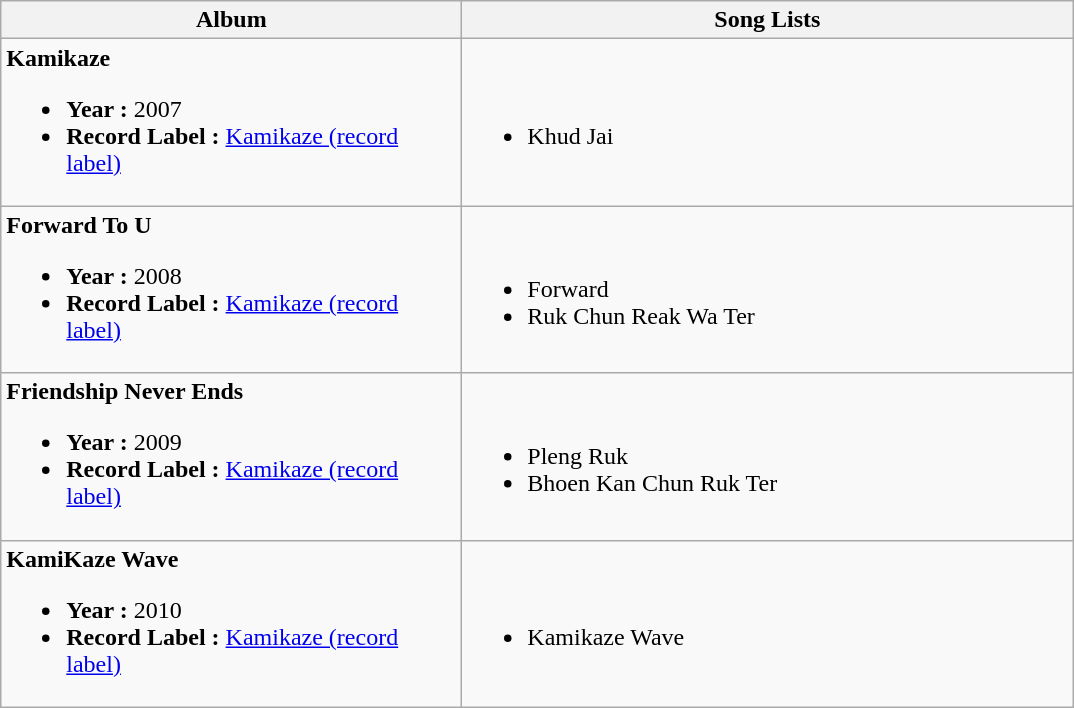<table class="wikitable">
<tr>
<th align="left" width="300px">Album</th>
<th align="left" width="400px">Song Lists</th>
</tr>
<tr>
<td align = "left"><strong>Kamikaze</strong><br><ul><li><strong>Year :</strong> 2007</li><li><strong>Record Label :</strong> <a href='#'>Kamikaze (record label)</a></li></ul></td>
<td><br><ul><li>Khud Jai</li></ul></td>
</tr>
<tr>
<td align = "left"><strong>Forward To U</strong><br><ul><li><strong>Year :</strong> 2008</li><li><strong>Record Label :</strong> <a href='#'>Kamikaze (record label)</a></li></ul></td>
<td><br><ul><li>Forward</li><li>Ruk Chun Reak Wa Ter</li></ul></td>
</tr>
<tr>
<td align = "left"><strong>Friendship Never Ends</strong><br><ul><li><strong>Year :</strong> 2009</li><li><strong>Record Label :</strong> <a href='#'>Kamikaze (record label)</a></li></ul></td>
<td><br><ul><li>Pleng Ruk</li><li>Bhoen Kan Chun Ruk Ter</li></ul></td>
</tr>
<tr>
<td align = "left"><strong>KamiKaze Wave</strong><br><ul><li><strong>Year :</strong> 2010</li><li><strong>Record Label :</strong> <a href='#'>Kamikaze (record label)</a></li></ul></td>
<td><br><ul><li>Kamikaze Wave</li></ul></td>
</tr>
</table>
